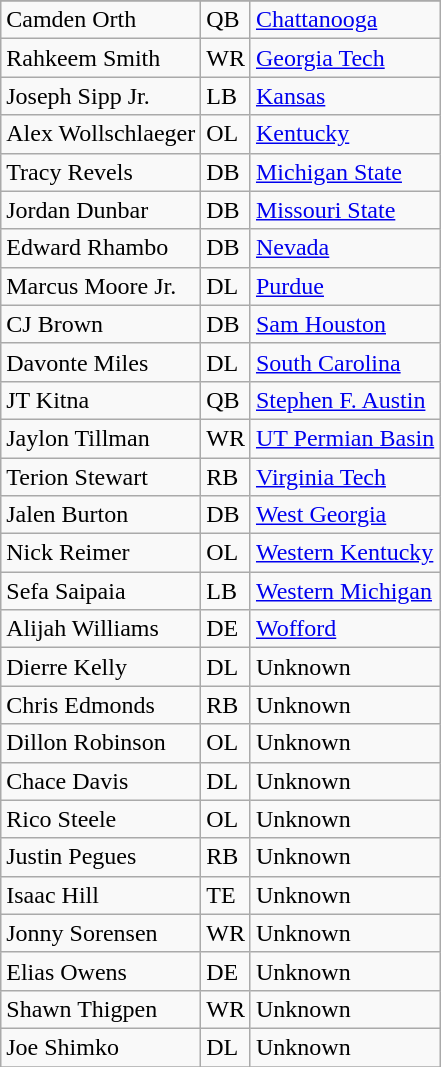<table class="wikitable sortable">
<tr>
</tr>
<tr>
<td>Camden Orth</td>
<td>QB</td>
<td><a href='#'>Chattanooga</a></td>
</tr>
<tr>
<td>Rahkeem Smith</td>
<td>WR</td>
<td><a href='#'>Georgia Tech</a></td>
</tr>
<tr>
<td>Joseph Sipp Jr.</td>
<td>LB</td>
<td><a href='#'>Kansas</a></td>
</tr>
<tr>
<td>Alex Wollschlaeger</td>
<td>OL</td>
<td><a href='#'>Kentucky</a></td>
</tr>
<tr>
<td>Tracy Revels</td>
<td>DB</td>
<td><a href='#'>Michigan State</a></td>
</tr>
<tr>
<td>Jordan Dunbar</td>
<td>DB</td>
<td><a href='#'>Missouri State</a></td>
</tr>
<tr>
<td>Edward Rhambo</td>
<td>DB</td>
<td><a href='#'>Nevada</a></td>
</tr>
<tr>
<td>Marcus Moore Jr.</td>
<td>DL</td>
<td><a href='#'>Purdue</a></td>
</tr>
<tr>
<td>CJ Brown</td>
<td>DB</td>
<td><a href='#'>Sam Houston</a></td>
</tr>
<tr>
<td>Davonte Miles</td>
<td>DL</td>
<td><a href='#'>South Carolina</a></td>
</tr>
<tr>
<td>JT Kitna</td>
<td>QB</td>
<td><a href='#'>Stephen F. Austin</a></td>
</tr>
<tr>
<td>Jaylon Tillman</td>
<td>WR</td>
<td><a href='#'>UT Permian Basin</a></td>
</tr>
<tr>
<td>Terion Stewart</td>
<td>RB</td>
<td><a href='#'>Virginia Tech</a></td>
</tr>
<tr>
<td>Jalen Burton</td>
<td>DB</td>
<td><a href='#'>West Georgia</a></td>
</tr>
<tr>
<td>Nick Reimer</td>
<td>OL</td>
<td><a href='#'>Western Kentucky</a></td>
</tr>
<tr>
<td>Sefa Saipaia</td>
<td>LB</td>
<td><a href='#'>Western Michigan</a></td>
</tr>
<tr>
<td>Alijah Williams</td>
<td>DE</td>
<td><a href='#'>Wofford</a></td>
</tr>
<tr>
<td>Dierre Kelly</td>
<td>DL</td>
<td>Unknown</td>
</tr>
<tr>
<td>Chris Edmonds</td>
<td>RB</td>
<td>Unknown</td>
</tr>
<tr>
<td>Dillon Robinson</td>
<td>OL</td>
<td>Unknown</td>
</tr>
<tr>
<td>Chace Davis</td>
<td>DL</td>
<td>Unknown</td>
</tr>
<tr>
<td>Rico Steele</td>
<td>OL</td>
<td>Unknown</td>
</tr>
<tr>
<td>Justin Pegues</td>
<td>RB</td>
<td>Unknown</td>
</tr>
<tr>
<td>Isaac Hill</td>
<td>TE</td>
<td>Unknown</td>
</tr>
<tr>
<td>Jonny Sorensen</td>
<td>WR</td>
<td>Unknown</td>
</tr>
<tr>
<td>Elias Owens</td>
<td>DE</td>
<td>Unknown</td>
</tr>
<tr>
<td>Shawn Thigpen</td>
<td>WR</td>
<td>Unknown</td>
</tr>
<tr>
<td>Joe Shimko</td>
<td>DL</td>
<td>Unknown</td>
</tr>
<tr>
</tr>
</table>
